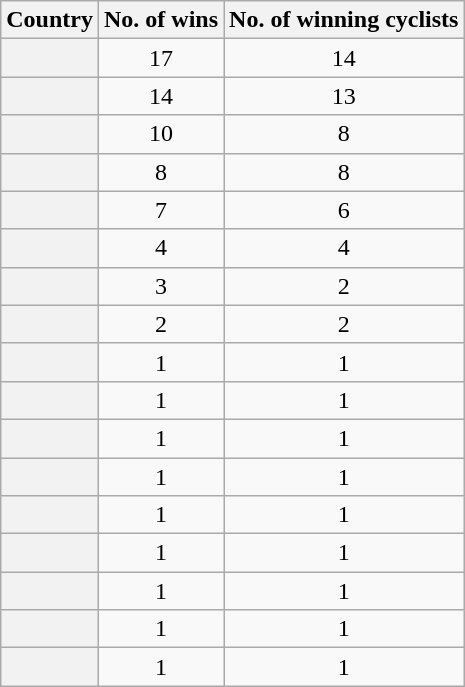<table class="wikitable plainrowheaders sortable" style="text-align:center;">
<tr>
<th scope="col">Country</th>
<th scope="col">No. of wins</th>
<th scope="col">No. of winning cyclists</th>
</tr>
<tr>
<th scope="row"></th>
<td>17</td>
<td>14</td>
</tr>
<tr>
<th scope="row"></th>
<td>14</td>
<td>13</td>
</tr>
<tr>
<th scope="row"></th>
<td>10</td>
<td>8</td>
</tr>
<tr>
<th scope="row"></th>
<td>8</td>
<td>8</td>
</tr>
<tr>
<th scope="row"></th>
<td>7</td>
<td>6</td>
</tr>
<tr>
<th scope="row"></th>
<td>4</td>
<td>4</td>
</tr>
<tr>
<th scope="row"></th>
<td>3</td>
<td>2</td>
</tr>
<tr>
<th scope="row"></th>
<td>2</td>
<td>2</td>
</tr>
<tr>
<th scope="row"></th>
<td>1</td>
<td>1</td>
</tr>
<tr>
<th scope="row"></th>
<td>1</td>
<td>1</td>
</tr>
<tr>
<th scope="row"></th>
<td>1</td>
<td>1</td>
</tr>
<tr>
<th scope="row"></th>
<td>1</td>
<td>1</td>
</tr>
<tr>
<th scope="row"></th>
<td>1</td>
<td>1</td>
</tr>
<tr>
<th scope="row"></th>
<td>1</td>
<td>1</td>
</tr>
<tr>
<th scope="row"></th>
<td>1</td>
<td>1</td>
</tr>
<tr>
<th scope="row"></th>
<td>1</td>
<td>1</td>
</tr>
<tr>
<th scope="row"></th>
<td>1</td>
<td>1</td>
</tr>
</table>
